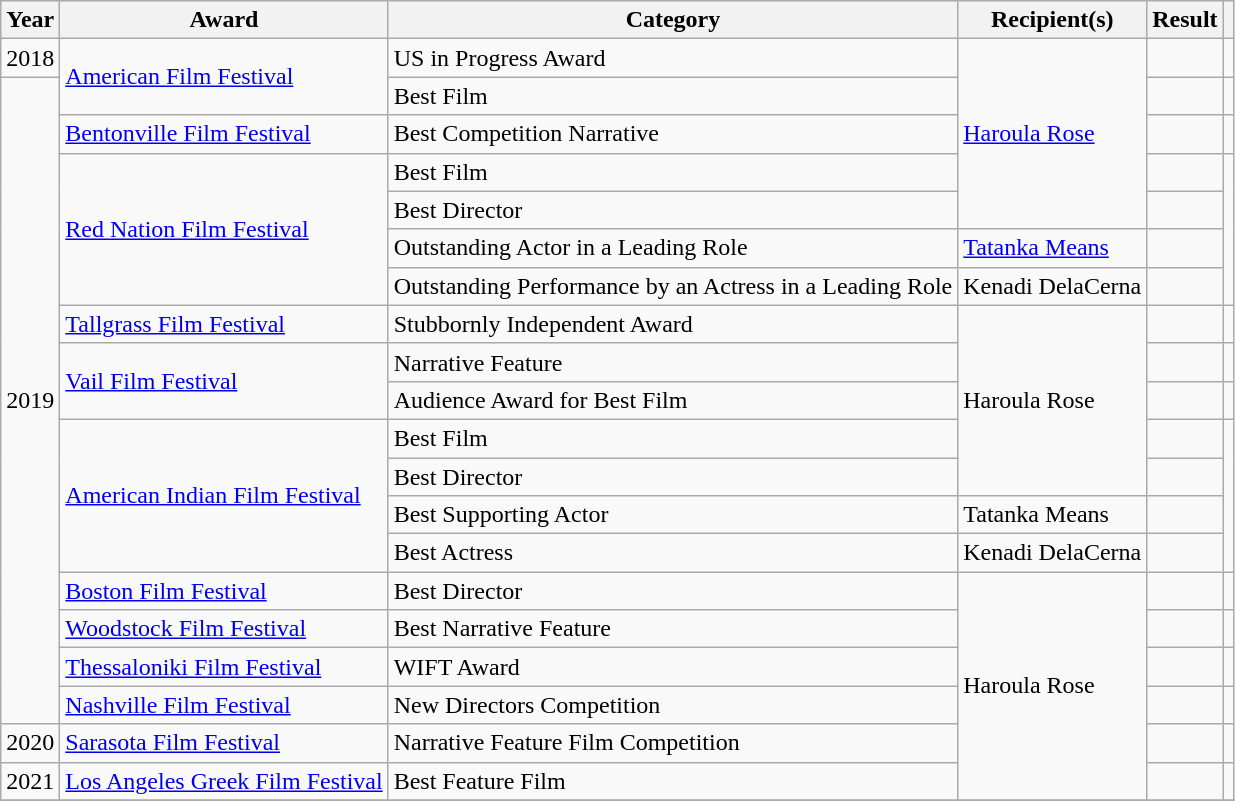<table class="wikitable plainrowheaders sortable">
<tr>
<th scope="col">Year</th>
<th scope="col">Award</th>
<th scope="col">Category</th>
<th scope="col">Recipient(s)</th>
<th scope="col">Result</th>
<th scope="col" class="unsortable"></th>
</tr>
<tr>
<td>2018</td>
<td rowspan="2"><a href='#'>American Film Festival</a></td>
<td>US in Progress Award</td>
<td rowspan="5"><a href='#'>Haroula Rose</a></td>
<td></td>
<td></td>
</tr>
<tr>
<td rowspan="17">2019</td>
<td>Best Film</td>
<td></td>
<td></td>
</tr>
<tr>
<td><a href='#'>Bentonville Film Festival</a></td>
<td>Best Competition Narrative</td>
<td></td>
<td></td>
</tr>
<tr>
<td rowspan="4"><a href='#'>Red Nation Film Festival</a></td>
<td>Best Film</td>
<td></td>
<td rowspan="4"></td>
</tr>
<tr>
<td>Best Director</td>
<td></td>
</tr>
<tr>
<td>Outstanding Actor in a Leading Role</td>
<td><a href='#'>Tatanka Means</a></td>
<td></td>
</tr>
<tr>
<td>Outstanding Performance by an Actress in a Leading Role</td>
<td>Kenadi DelaCerna</td>
<td></td>
</tr>
<tr>
<td><a href='#'>Tallgrass Film Festival</a></td>
<td>Stubbornly Independent Award</td>
<td rowspan="5">Haroula Rose</td>
<td></td>
<td></td>
</tr>
<tr>
<td rowspan="2"><a href='#'>Vail Film Festival</a></td>
<td>Narrative Feature</td>
<td></td>
<td></td>
</tr>
<tr>
<td>Audience Award for Best Film</td>
<td></td>
<td></td>
</tr>
<tr>
<td rowspan="4"><a href='#'>American Indian Film Festival</a></td>
<td>Best Film</td>
<td></td>
<td rowspan="4"></td>
</tr>
<tr>
<td>Best Director</td>
<td></td>
</tr>
<tr>
<td>Best Supporting Actor</td>
<td>Tatanka Means</td>
<td></td>
</tr>
<tr>
<td>Best Actress</td>
<td>Kenadi DelaCerna</td>
<td></td>
</tr>
<tr>
<td><a href='#'>Boston Film Festival</a></td>
<td>Best Director</td>
<td rowspan="6">Haroula Rose</td>
<td></td>
<td></td>
</tr>
<tr>
<td><a href='#'>Woodstock Film Festival</a></td>
<td>Best Narrative Feature</td>
<td></td>
<td></td>
</tr>
<tr>
<td><a href='#'>Thessaloniki Film Festival</a></td>
<td>WIFT Award</td>
<td></td>
<td></td>
</tr>
<tr>
<td><a href='#'>Nashville Film Festival</a></td>
<td>New Directors Competition</td>
<td></td>
<td></td>
</tr>
<tr>
<td>2020</td>
<td><a href='#'>Sarasota Film Festival</a></td>
<td>Narrative Feature Film Competition</td>
<td></td>
<td></td>
</tr>
<tr>
<td>2021</td>
<td><a href='#'>Los Angeles Greek Film Festival</a></td>
<td>Best Feature Film</td>
<td></td>
<td></td>
</tr>
<tr>
</tr>
</table>
